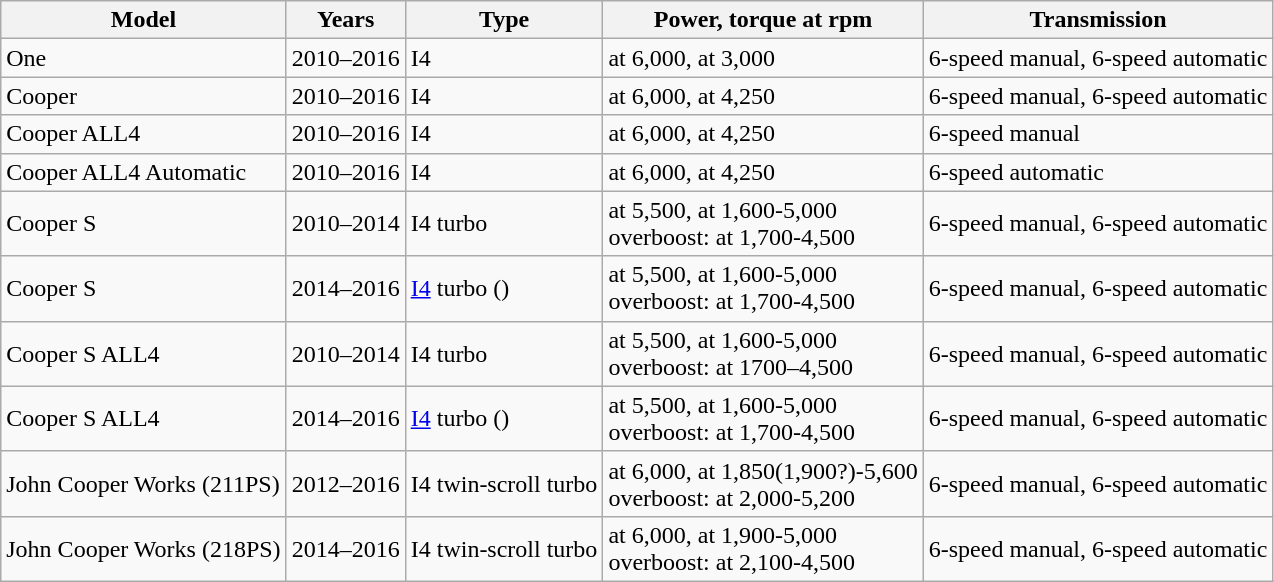<table class="wikitable sortable collapsible">
<tr>
<th>Model</th>
<th>Years</th>
<th>Type</th>
<th>Power, torque at rpm</th>
<th>Transmission</th>
</tr>
<tr>
<td>One</td>
<td>2010–2016</td>
<td> I4</td>
<td> at 6,000,  at 3,000</td>
<td>6-speed manual, 6-speed automatic</td>
</tr>
<tr>
<td>Cooper</td>
<td>2010–2016</td>
<td> I4</td>
<td> at 6,000,  at 4,250</td>
<td>6-speed manual, 6-speed automatic</td>
</tr>
<tr>
<td>Cooper ALL4</td>
<td>2010–2016</td>
<td> I4</td>
<td> at 6,000,  at 4,250</td>
<td>6-speed manual</td>
</tr>
<tr>
<td>Cooper ALL4 Automatic</td>
<td>2010–2016</td>
<td> I4</td>
<td> at 6,000,  at 4,250</td>
<td>6-speed automatic</td>
</tr>
<tr>
<td>Cooper S</td>
<td>2010–2014</td>
<td> I4 turbo</td>
<td> at 5,500,  at 1,600-5,000<br>overboost: at 1,700-4,500</td>
<td>6-speed manual, 6-speed automatic</td>
</tr>
<tr>
<td>Cooper S</td>
<td>2014–2016</td>
<td> <a href='#'>I4</a> turbo ()</td>
<td> at 5,500,  at 1,600-5,000<br>overboost: at 1,700-4,500</td>
<td>6-speed manual, 6-speed automatic</td>
</tr>
<tr>
<td>Cooper S ALL4</td>
<td>2010–2014</td>
<td> I4 turbo</td>
<td> at 5,500,  at 1,600-5,000<br>overboost: at 1700–4,500</td>
<td>6-speed manual, 6-speed automatic</td>
</tr>
<tr>
<td>Cooper S ALL4</td>
<td>2014–2016</td>
<td> <a href='#'>I4</a> turbo ()</td>
<td> at 5,500,  at 1,600-5,000<br>overboost: at 1,700-4,500</td>
<td>6-speed manual, 6-speed automatic</td>
</tr>
<tr>
<td>John Cooper Works (211PS)</td>
<td>2012–2016</td>
<td> I4 twin-scroll turbo</td>
<td> at 6,000,  at 1,850(1,900?)-5,600<br>overboost: at 2,000-5,200</td>
<td>6-speed manual, 6-speed automatic</td>
</tr>
<tr>
<td>John Cooper Works (218PS)</td>
<td>2014–2016</td>
<td> I4 twin-scroll turbo</td>
<td> at 6,000,  at 1,900-5,000<br>overboost: at 2,100-4,500</td>
<td>6-speed manual, 6-speed automatic</td>
</tr>
</table>
